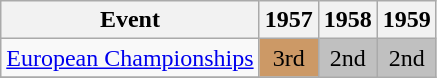<table class="wikitable">
<tr>
<th>Event</th>
<th>1957</th>
<th>1958</th>
<th>1959</th>
</tr>
<tr>
<td><a href='#'>European Championships</a></td>
<td align="center" bgcolor="cc9966">3rd</td>
<td align="center" bgcolor="silver">2nd</td>
<td align="center" bgcolor="silver">2nd</td>
</tr>
<tr>
</tr>
</table>
